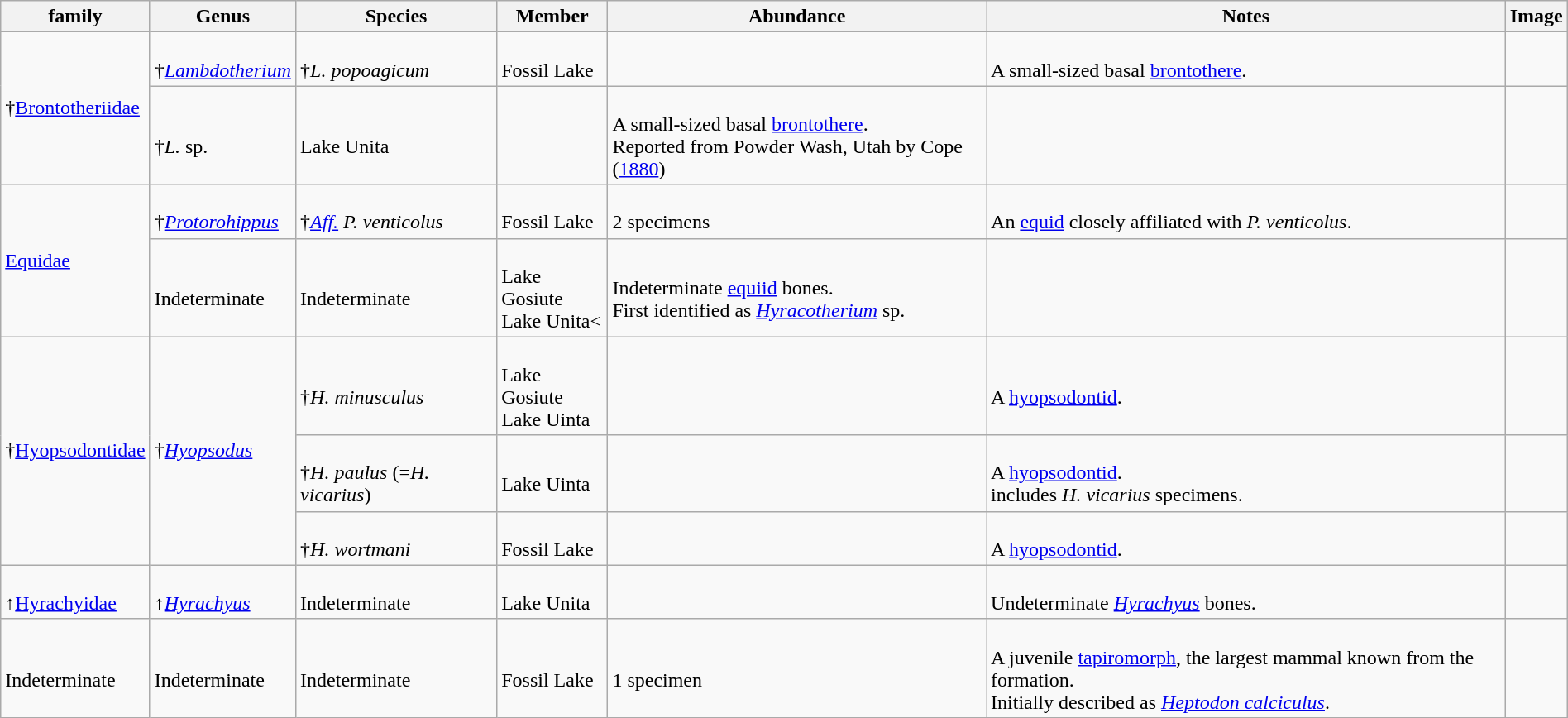<table class="wikitable" style="margin:auto;width:100%;">
<tr>
<th>family</th>
<th>Genus</th>
<th>Species</th>
<th>Member</th>
<th>Abundance</th>
<th>Notes</th>
<th>Image</th>
</tr>
<tr>
<td rowspan=2>†<a href='#'>Brontotheriidae</a></td>
<td><br>†<em><a href='#'>Lambdotherium</a></em></td>
<td><br>†<em>L. popoagicum</em></td>
<td><br>Fossil Lake<br></td>
<td></td>
<td><br>A small-sized basal <a href='#'>brontothere</a>.</td>
<td><br></td>
</tr>
<tr>
<td><br>†<em>L.</em> sp.</td>
<td><br>Lake Unita</td>
<td></td>
<td><br>A small-sized basal <a href='#'>brontothere</a>.<br> Reported from Powder Wash, Utah by Cope (<a href='#'>1880</a>)</td>
<td></td>
</tr>
<tr>
<td rowspan=2><a href='#'>Equidae</a></td>
<td><br>†<em><a href='#'>Protorohippus</a></em></td>
<td><br>†<em><a href='#'>Aff.</a></em> <em>P. venticolus</em></td>
<td><br>Fossil Lake</td>
<td><br>2 specimens</td>
<td><br>An <a href='#'>equid</a> closely affiliated with <em>P. venticolus</em>.</td>
<td><br></td>
</tr>
<tr>
<td><br>Indeterminate</td>
<td><br>Indeterminate</td>
<td><br>Lake Gosiute<br>
Lake Unita<</td>
<td><br>Indeterminate <a href='#'>equiid</a> bones.<br>First identified as <em><a href='#'>Hyracotherium</a></em> sp.</td>
<td></td>
</tr>
<tr>
<td rowspan=3>†<a href='#'>Hyopsodontidae</a></td>
<td rowspan=3>†<em><a href='#'>Hyopsodus</a></em></td>
<td><br>†<em>H. minusculus</em></td>
<td><br>Lake Gosiute<br>
Lake Uinta</td>
<td></td>
<td><br>A <a href='#'>hyopsodontid</a>.</td>
<td></td>
</tr>
<tr>
<td><br>†<em>H. paulus</em> (=<em>H. vicarius</em>)</td>
<td><br>Lake Uinta</td>
<td></td>
<td><br>A <a href='#'>hyopsodontid</a>.<br>includes <em>H. vicarius</em> specimens.</td>
<td></td>
</tr>
<tr>
<td><br>†<em>H. wortmani</em></td>
<td><br>Fossil Lake</td>
<td></td>
<td><br>A <a href='#'>hyopsodontid</a>.</td>
<td><br></td>
</tr>
<tr>
<td><br>↑<a href='#'>Hyrachyidae</a></td>
<td><br>↑<em><a href='#'>Hyrachyus</a></em></td>
<td><br>Indeterminate</td>
<td><br>Lake Unita</td>
<td></td>
<td><br>Undeterminate <em><a href='#'>Hyrachyus</a></em> bones.</td>
<td></td>
</tr>
<tr>
<td><br>Indeterminate</td>
<td><br>Indeterminate</td>
<td><br>Indeterminate</td>
<td><br>Fossil Lake</td>
<td><br>1 specimen</td>
<td><br>A juvenile <a href='#'>tapiromorph</a>, the largest mammal known from the formation.<br>Initially described as <em><a href='#'>Heptodon calciculus</a></em>.</td>
<td></td>
</tr>
</table>
